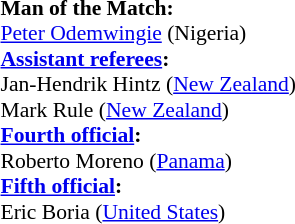<table width=50% style="font-size: 90%">
<tr>
<td><br><strong>Man of the Match:</strong>
<br><a href='#'>Peter Odemwingie</a> (Nigeria)<br><strong><a href='#'>Assistant referees</a>:</strong>
<br>Jan-Hendrik Hintz (<a href='#'>New Zealand</a>)
<br>Mark Rule (<a href='#'>New Zealand</a>)
<br><strong><a href='#'>Fourth official</a>:</strong>
<br>Roberto Moreno (<a href='#'>Panama</a>)
<br><strong><a href='#'>Fifth official</a>:</strong>
<br>Eric Boria (<a href='#'>United States</a>)</td>
</tr>
</table>
